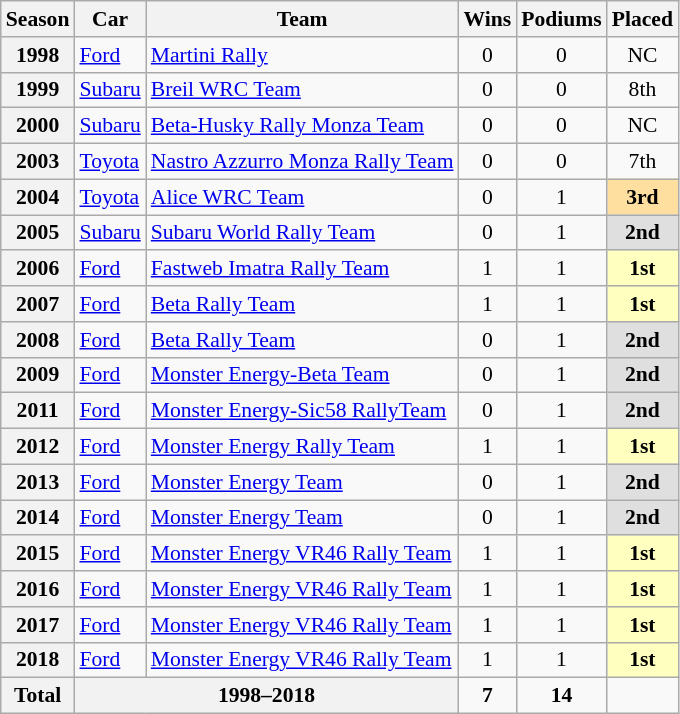<table class="wikitable" style="font-size: 90%; text-align:center">
<tr>
<th>Season</th>
<th>Car</th>
<th>Team</th>
<th>Wins</th>
<th>Podiums</th>
<th>Placed</th>
</tr>
<tr>
<th>1998</th>
<td align=left><a href='#'>Ford</a></td>
<td align=left><a href='#'>Martini Rally</a></td>
<td>0</td>
<td>0</td>
<td>NC</td>
</tr>
<tr>
<th>1999</th>
<td align=left><a href='#'>Subaru</a></td>
<td align=left><a href='#'>Breil WRC Team</a></td>
<td>0</td>
<td>0</td>
<td>8th</td>
</tr>
<tr>
<th>2000</th>
<td align=left><a href='#'>Subaru</a></td>
<td align=left><a href='#'>Beta-Husky Rally Monza Team</a></td>
<td>0</td>
<td>0</td>
<td>NC</td>
</tr>
<tr>
<th>2003</th>
<td align=left><a href='#'>Toyota</a></td>
<td align=left><a href='#'>Nastro Azzurro Monza Rally Team</a></td>
<td>0</td>
<td>0</td>
<td>7th</td>
</tr>
<tr>
<th>2004</th>
<td align=left><a href='#'>Toyota</a></td>
<td align=left><a href='#'>Alice WRC Team</a></td>
<td>0</td>
<td>1</td>
<td style="background:#FFDF9F;"><strong>3rd</strong></td>
</tr>
<tr>
<th>2005</th>
<td align=left><a href='#'>Subaru</a></td>
<td align=left><a href='#'>Subaru World Rally Team</a></td>
<td>0</td>
<td>1</td>
<td style="background:#DFDFDF;"><strong>2nd</strong></td>
</tr>
<tr>
<th>2006</th>
<td align=left><a href='#'>Ford</a></td>
<td align=left><a href='#'>Fastweb Imatra Rally Team</a></td>
<td>1</td>
<td>1</td>
<td style="background:#FFFFBF;"><strong>1st</strong></td>
</tr>
<tr>
<th>2007</th>
<td align=left><a href='#'>Ford</a></td>
<td align=left><a href='#'>Beta Rally Team</a></td>
<td>1</td>
<td>1</td>
<td style="background:#FFFFBF;"><strong>1st</strong></td>
</tr>
<tr>
<th>2008</th>
<td align=left><a href='#'>Ford</a></td>
<td align=left><a href='#'>Beta Rally Team</a></td>
<td>0</td>
<td>1</td>
<td style="background:#DFDFDF;"><strong>2nd</strong></td>
</tr>
<tr>
<th>2009</th>
<td align=left><a href='#'>Ford</a></td>
<td align=left><a href='#'>Monster Energy-Beta Team</a></td>
<td>0</td>
<td>1</td>
<td style="background:#DFDFDF;"><strong>2nd</strong></td>
</tr>
<tr>
<th>2011</th>
<td align=left><a href='#'>Ford</a></td>
<td align=left><a href='#'>Monster Energy-Sic58 RallyTeam</a></td>
<td>0</td>
<td>1</td>
<td style="background:#DFDFDF;"><strong>2nd</strong></td>
</tr>
<tr>
<th>2012</th>
<td align=left><a href='#'>Ford</a></td>
<td align=left><a href='#'>Monster Energy Rally Team</a></td>
<td>1</td>
<td>1</td>
<td style="background:#FFFFBF;"><strong>1st</strong></td>
</tr>
<tr>
<th>2013</th>
<td align=left><a href='#'>Ford</a></td>
<td align=left><a href='#'>Monster Energy Team</a></td>
<td>0</td>
<td>1</td>
<td style="background:#DFDFDF;"><strong>2nd</strong></td>
</tr>
<tr>
<th>2014</th>
<td align=left><a href='#'>Ford</a></td>
<td align=left><a href='#'>Monster Energy Team</a></td>
<td>0</td>
<td>1</td>
<td style="background:#DFDFDF;"><strong>2nd</strong></td>
</tr>
<tr>
<th>2015</th>
<td align=left><a href='#'>Ford</a></td>
<td align=left><a href='#'>Monster Energy VR46 Rally Team</a></td>
<td>1</td>
<td>1</td>
<td style="background:#FFFFBF;"><strong>1st</strong></td>
</tr>
<tr>
<th>2016</th>
<td align=left><a href='#'>Ford</a></td>
<td align=left><a href='#'>Monster Energy VR46 Rally Team</a></td>
<td>1</td>
<td>1</td>
<td style="background:#FFFFBF;"><strong>1st</strong></td>
</tr>
<tr>
<th>2017</th>
<td align=left><a href='#'>Ford</a></td>
<td align=left><a href='#'>Monster Energy VR46 Rally Team</a></td>
<td>1</td>
<td>1</td>
<td style="background:#FFFFBF;"><strong>1st</strong></td>
</tr>
<tr>
<th>2018</th>
<td align=left><a href='#'>Ford</a></td>
<td align=left><a href='#'>Monster Energy VR46 Rally Team</a></td>
<td>1</td>
<td>1</td>
<td style="background:#FFFFBF;"><strong>1st</strong></td>
</tr>
<tr>
<th>Total</th>
<th colspan=2>1998–2018</th>
<td><strong>7</strong></td>
<td><strong>14</strong></td>
<td></td>
</tr>
</table>
